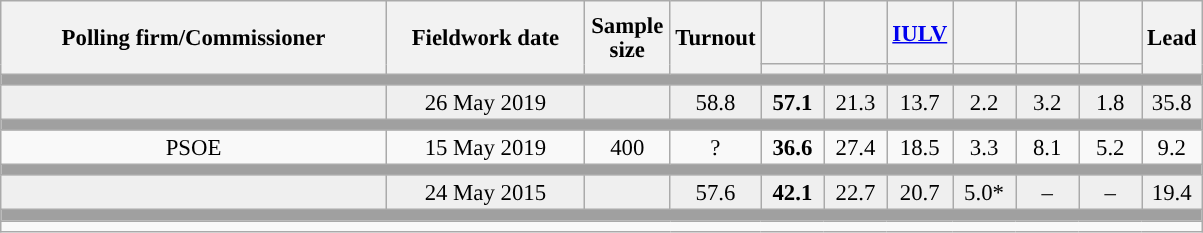<table class="wikitable collapsible collapsed" style="text-align:center; font-size:95%; line-height:16px;">
<tr style="height:42px;">
<th style="width:250px;" rowspan="2">Polling firm/Commissioner</th>
<th style="width:125px;" rowspan="2">Fieldwork date</th>
<th style="width:50px;" rowspan="2">Sample size</th>
<th style="width:45px;" rowspan="2">Turnout</th>
<th style="width:35px;"></th>
<th style="width:35px;"></th>
<th style="width:35px;"><a href='#'>IULV</a></th>
<th style="width:35px;"></th>
<th style="width:35px;"></th>
<th style="width:35px;"></th>
<th style="width:30px;" rowspan="2">Lead</th>
</tr>
<tr>
<th style="color:inherit;background:"></th>
<th style="color:inherit;background:"></th>
<th style="color:inherit;background:"></th>
<th style="color:inherit;background:"></th>
<th style="color:inherit;background:"></th>
<th style="color:inherit;background:"></th>
</tr>
<tr>
<td colspan="11" style="background:#A0A0A0"></td>
</tr>
<tr style="background:#EFEFEF;">
<td><strong></strong></td>
<td>26 May 2019</td>
<td></td>
<td>58.8</td>
<td><strong>57.1</strong><br></td>
<td>21.3<br></td>
<td>13.7<br></td>
<td>2.2<br></td>
<td>3.2<br></td>
<td>1.8<br></td>
<td style="background:">35.8</td>
</tr>
<tr>
<td colspan="11" style="background:#A0A0A0"></td>
</tr>
<tr>
<td>PSOE</td>
<td>15 May 2019</td>
<td>400</td>
<td>?</td>
<td><strong>36.6</strong><br></td>
<td>27.4<br></td>
<td>18.5<br></td>
<td>3.3<br></td>
<td>8.1<br></td>
<td>5.2<br></td>
<td style="background:">9.2</td>
</tr>
<tr>
<td colspan="11" style="background:#A0A0A0"></td>
</tr>
<tr style="background:#EFEFEF;">
<td><strong></strong></td>
<td>24 May 2015</td>
<td></td>
<td>57.6</td>
<td><strong>42.1</strong><br></td>
<td>22.7<br></td>
<td>20.7<br></td>
<td>5.0*<br></td>
<td>–</td>
<td>–</td>
<td style="background:">19.4</td>
</tr>
<tr>
<td colspan="11" style="background:#A0A0A0"></td>
</tr>
<tr>
<td align="left" colspan="11"></td>
</tr>
</table>
